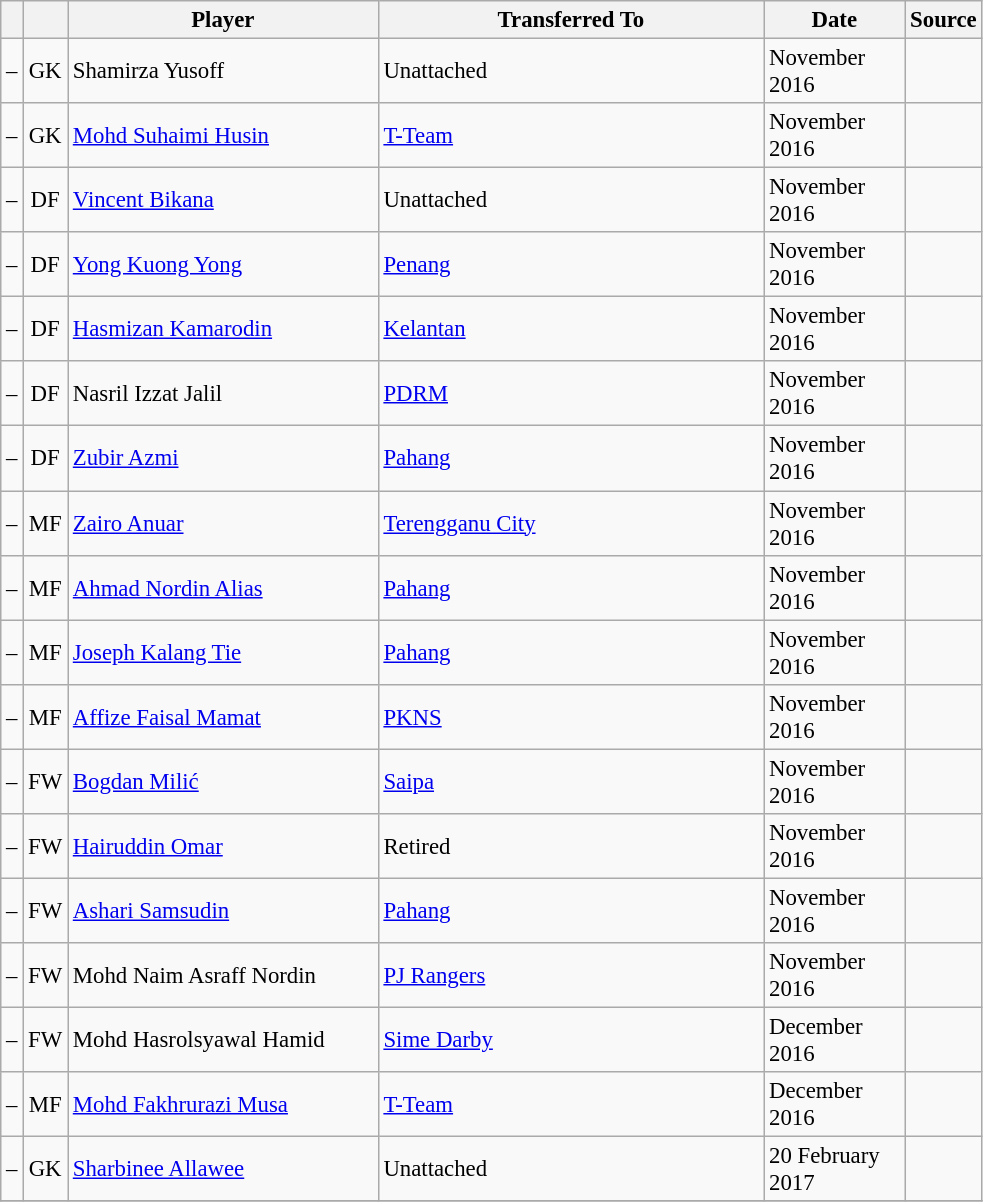<table class="wikitable plainrowheaders sortable" style="font-size:95%">
<tr>
<th></th>
<th></th>
<th scope="col" style="width:200px;">Player</th>
<th scope="col" style="width:250px;">Transferred To</th>
<th scope="col" style="width:87px;">Date</th>
<th>Source</th>
</tr>
<tr>
<td align="center">–</td>
<td align="center">GK</td>
<td> Shamirza Yusoff</td>
<td>Unattached</td>
<td>November 2016</td>
<td></td>
</tr>
<tr>
<td align="center">–</td>
<td align="center">GK</td>
<td> <a href='#'>Mohd Suhaimi Husin</a></td>
<td> <a href='#'>T-Team</a></td>
<td>November 2016</td>
<td></td>
</tr>
<tr>
<td align="center">–</td>
<td align="center">DF</td>
<td> <a href='#'>Vincent Bikana</a></td>
<td>Unattached</td>
<td>November 2016</td>
<td></td>
</tr>
<tr>
<td align="center">–</td>
<td align="center">DF</td>
<td> <a href='#'>Yong Kuong Yong</a></td>
<td> <a href='#'>Penang</a></td>
<td>November 2016</td>
<td></td>
</tr>
<tr>
<td align="center">–</td>
<td align="center">DF</td>
<td> <a href='#'>Hasmizan Kamarodin</a></td>
<td> <a href='#'>Kelantan</a></td>
<td>November 2016</td>
<td></td>
</tr>
<tr>
<td align="center">–</td>
<td align="center">DF</td>
<td> Nasril Izzat Jalil</td>
<td> <a href='#'>PDRM</a></td>
<td>November 2016</td>
<td></td>
</tr>
<tr>
<td align="center">–</td>
<td align="center">DF</td>
<td> <a href='#'>Zubir Azmi</a></td>
<td> <a href='#'>Pahang</a></td>
<td>November 2016</td>
<td></td>
</tr>
<tr>
<td align="center">–</td>
<td align="center">MF</td>
<td> <a href='#'>Zairo Anuar</a></td>
<td> <a href='#'>Terengganu City</a></td>
<td>November 2016</td>
<td></td>
</tr>
<tr>
<td align="center">–</td>
<td align="center">MF</td>
<td> <a href='#'>Ahmad Nordin Alias</a></td>
<td> <a href='#'>Pahang</a></td>
<td>November 2016</td>
<td></td>
</tr>
<tr>
<td align="center">–</td>
<td align="center">MF</td>
<td> <a href='#'>Joseph Kalang Tie</a></td>
<td> <a href='#'>Pahang</a></td>
<td>November 2016</td>
<td></td>
</tr>
<tr>
<td align="center">–</td>
<td align="center">MF</td>
<td> <a href='#'>Affize Faisal Mamat</a></td>
<td> <a href='#'>PKNS</a></td>
<td>November 2016</td>
<td></td>
</tr>
<tr>
<td align="center">–</td>
<td align="center">FW</td>
<td> <a href='#'>Bogdan Milić</a></td>
<td> <a href='#'>Saipa</a></td>
<td>November 2016</td>
<td></td>
</tr>
<tr>
<td align="center">–</td>
<td align="center">FW</td>
<td> <a href='#'>Hairuddin Omar</a></td>
<td>Retired</td>
<td>November 2016</td>
<td></td>
</tr>
<tr>
<td align="center">–</td>
<td align="center">FW</td>
<td> <a href='#'>Ashari Samsudin</a></td>
<td> <a href='#'>Pahang</a></td>
<td>November 2016</td>
<td></td>
</tr>
<tr>
<td align="center">–</td>
<td align="center">FW</td>
<td> Mohd Naim Asraff Nordin</td>
<td> <a href='#'>PJ Rangers</a></td>
<td>November 2016</td>
<td></td>
</tr>
<tr>
<td align="center">–</td>
<td align="center">FW</td>
<td> Mohd Hasrolsyawal Hamid</td>
<td> <a href='#'>Sime Darby</a></td>
<td>December 2016</td>
<td></td>
</tr>
<tr>
<td align="center">–</td>
<td align="center">MF</td>
<td> <a href='#'>Mohd Fakhrurazi Musa</a></td>
<td> <a href='#'>T-Team</a></td>
<td>December 2016</td>
<td></td>
</tr>
<tr>
<td align="center">–</td>
<td align="center">GK</td>
<td> <a href='#'>Sharbinee Allawee</a></td>
<td>Unattached</td>
<td>20 February 2017</td>
<td></td>
</tr>
<tr>
</tr>
</table>
